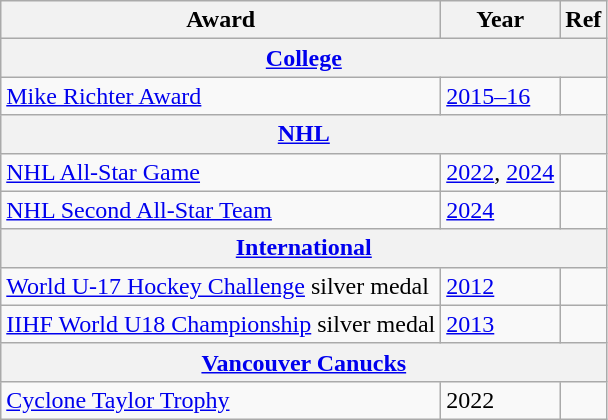<table class="wikitable">
<tr>
<th>Award</th>
<th>Year</th>
<th>Ref</th>
</tr>
<tr>
<th colspan="3"><a href='#'>College</a></th>
</tr>
<tr>
<td><a href='#'>Mike Richter Award</a></td>
<td><a href='#'>2015–16</a></td>
<td></td>
</tr>
<tr>
<th colspan="3"><a href='#'>NHL</a></th>
</tr>
<tr>
<td><a href='#'>NHL All-Star Game</a></td>
<td><a href='#'>2022</a>, <a href='#'>2024</a></td>
<td></td>
</tr>
<tr>
<td><a href='#'>NHL Second All-Star Team</a></td>
<td><a href='#'>2024</a></td>
<td></td>
</tr>
<tr>
<th colspan="3"><a href='#'>International</a></th>
</tr>
<tr>
<td><a href='#'>World U-17 Hockey Challenge</a> silver medal</td>
<td><a href='#'>2012</a></td>
<td></td>
</tr>
<tr>
<td><a href='#'>IIHF World U18 Championship</a> silver medal</td>
<td><a href='#'>2013</a></td>
<td></td>
</tr>
<tr>
<th colspan="3"><a href='#'>Vancouver Canucks</a></th>
</tr>
<tr>
<td><a href='#'>Cyclone Taylor Trophy</a></td>
<td>2022</td>
<td></td>
</tr>
</table>
